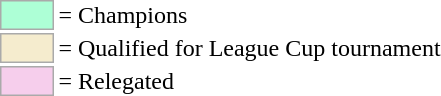<table>
<tr>
<td style="background-color:#ADFFD6; border:1px solid #aaaaaa; width:2em;"></td>
<td>= Champions</td>
</tr>
<tr>
<td style="background-color:#F5ECCE; border:1px solid #aaaaaa; width:2em;"></td>
<td>= Qualified for League Cup tournament</td>
</tr>
<tr>
<td style="background-color:#F6CEEC; border:1px solid #aaaaaa; width:2em;"></td>
<td>= Relegated</td>
</tr>
</table>
